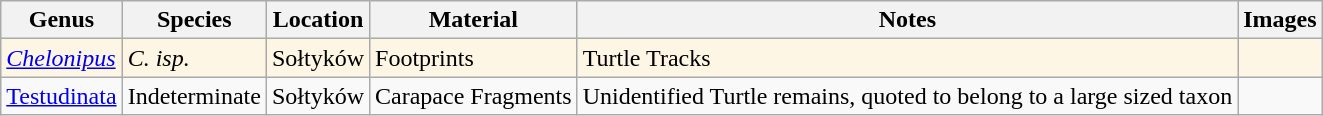<table class="wikitable">
<tr>
<th>Genus</th>
<th>Species</th>
<th>Location</th>
<th>Material</th>
<th>Notes</th>
<th>Images</th>
</tr>
<tr>
<td style="background:#FEF6E4;"><em><a href='#'>Chelonipus</a></em></td>
<td style="background:#FEF6E4;"><em>C. isp.</em></td>
<td style="background:#FEF6E4;">Sołtyków</td>
<td style="background:#FEF6E4;">Footprints</td>
<td style="background:#FEF6E4;">Turtle Tracks</td>
<td style="background:#FEF6E4;"></td>
</tr>
<tr>
<td><a href='#'>Testudinata</a></td>
<td>Indeterminate</td>
<td>Sołtyków</td>
<td>Carapace Fragments</td>
<td>Unidentified Turtle remains, quoted to belong to a large sized taxon</td>
<td></td>
</tr>
</table>
